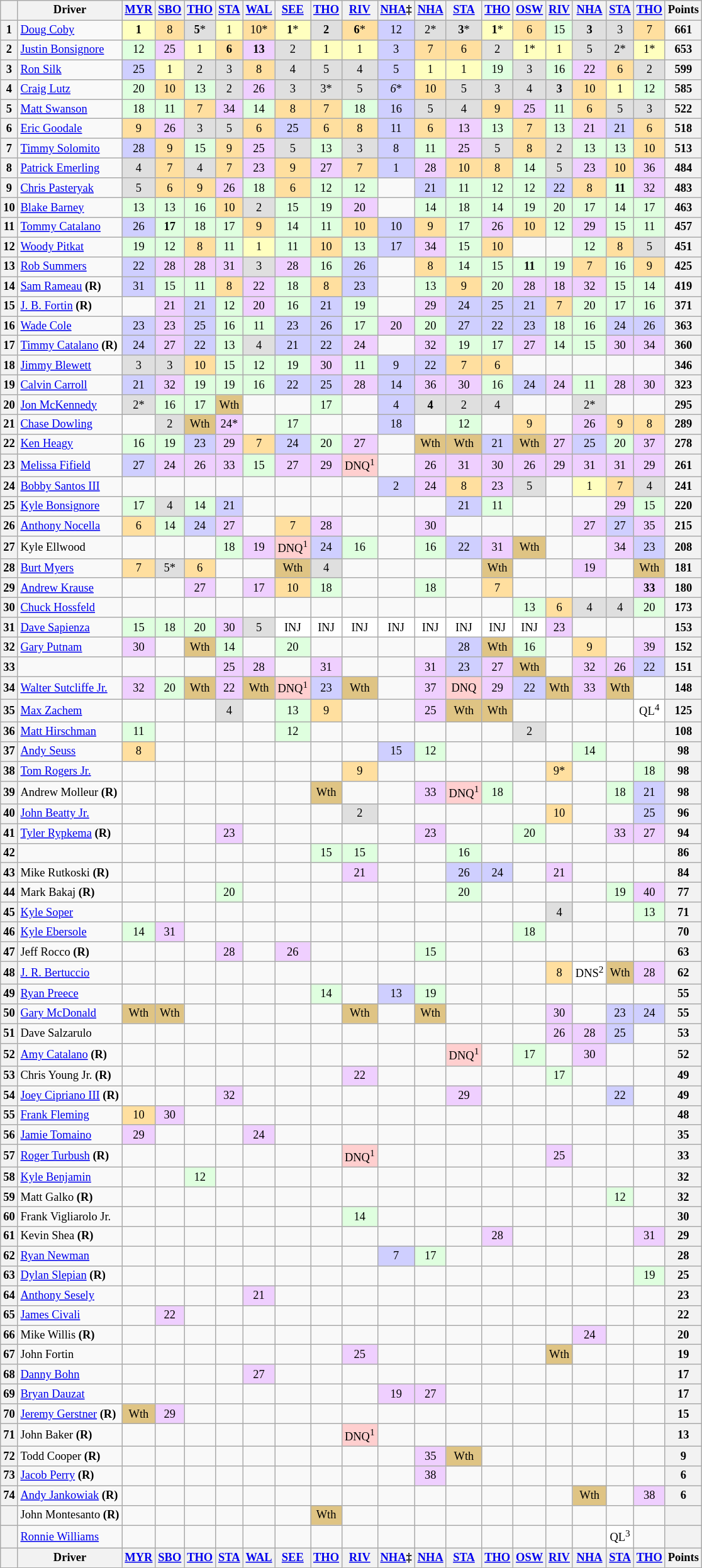<table class="wikitable" style="font-size:77%; text-align:center;">
<tr>
<th></th>
<th>Driver</th>
<th><a href='#'>MYR</a></th>
<th><a href='#'>SBO</a></th>
<th><a href='#'>THO</a></th>
<th><a href='#'>STA</a></th>
<th><a href='#'>WAL</a></th>
<th><a href='#'>SEE</a></th>
<th><a href='#'>THO</a></th>
<th><a href='#'>RIV</a></th>
<th><a href='#'>NHA</a>‡</th>
<th><a href='#'>NHA</a></th>
<th><a href='#'>STA</a></th>
<th><a href='#'>THO</a></th>
<th><a href='#'>OSW</a></th>
<th><a href='#'>RIV</a></th>
<th><a href='#'>NHA</a></th>
<th><a href='#'>STA</a></th>
<th><a href='#'>THO</a></th>
<th>Points</th>
</tr>
<tr>
<th>1</th>
<td align=left><a href='#'>Doug Coby</a></td>
<td style="background:#FFFFBF;"><strong>1</strong></td>
<td style="background:#FFDF9F;">8</td>
<td style="background:#DFDFDF;"><strong>5</strong>*</td>
<td style="background:#FFFFBF;">1</td>
<td style="background:#FFDF9F;">10*</td>
<td style="background:#FFFFBF;"><strong>1</strong>*</td>
<td style="background:#DFDFDF;"><strong>2</strong></td>
<td style="background:#FFDF9F;"><strong>6</strong>*</td>
<td style="background:#CFCFFF;">12</td>
<td style="background:#DFDFDF;">2*</td>
<td style="background:#DFDFDF;"><strong>3</strong>*</td>
<td style="background:#FFFFBF;"><strong>1</strong>*</td>
<td style="background:#FFDF9F;">6</td>
<td style="background:#DFFFDF;">15</td>
<td style="background:#DFDFDF;"><strong>3</strong></td>
<td style="background:#DFDFDF;">3</td>
<td style="background:#FFDF9F;">7</td>
<th>661</th>
</tr>
<tr>
<th>2</th>
<td align=left><a href='#'>Justin Bonsignore</a></td>
<td style="background:#DFFFDF;">12</td>
<td style="background:#EFCFFF;">25</td>
<td style="background:#FFFFBF;">1</td>
<td style="background:#FFDF9F;"><strong>6</strong></td>
<td style="background:#EFCFFF;"><strong>13</strong></td>
<td style="background:#DFDFDF;">2</td>
<td style="background:#FFFFBF;">1</td>
<td style="background:#FFFFBF;">1</td>
<td style="background:#CFCFFF;">3</td>
<td style="background:#FFDF9F;">7</td>
<td style="background:#FFDF9F;">6</td>
<td style="background:#DFDFDF;">2</td>
<td style="background:#FFFFBF;">1*</td>
<td style="background:#FFFFBF;">1</td>
<td style="background:#DFDFDF;">5</td>
<td style="background:#DFDFDF;">2*</td>
<td style="background:#FFFFBF;">1*</td>
<th>653</th>
</tr>
<tr>
<th>3</th>
<td align=left><a href='#'>Ron Silk</a></td>
<td style="background:#CFCFFF;">25</td>
<td style="background:#FFFFBF;">1</td>
<td style="background:#DFDFDF;">2</td>
<td style="background:#DFDFDF;">3</td>
<td style="background:#FFDF9F;">8</td>
<td style="background:#DFDFDF;">4</td>
<td style="background:#DFDFDF;">5</td>
<td style="background:#DFDFDF;">4</td>
<td style="background:#CFCFFF;">5</td>
<td style="background:#FFFFBF;">1</td>
<td style="background:#FFFFBF;">1</td>
<td style="background:#DFFFDF;">19</td>
<td style="background:#DFDFDF;">3</td>
<td style="background:#DFFFDF;">16</td>
<td style="background:#EFCFFF;">22</td>
<td style="background:#FFDF9F;">6</td>
<td style="background:#DFDFDF;">2</td>
<th>599</th>
</tr>
<tr>
<th>4</th>
<td align=left><a href='#'>Craig Lutz</a></td>
<td style="background:#DFFFDF;">20</td>
<td style="background:#FFDF9F;">10</td>
<td style="background:#DFFFDF;">13</td>
<td style="background:#DFDFDF;">2</td>
<td style="background:#EFCFFF;">26</td>
<td style="background:#DFDFDF;">3</td>
<td style="background:#DFDFDF;">3*</td>
<td style="background:#DFDFDF;">5</td>
<td style="background:#CFCFFF;"><em>6</em>*</td>
<td style="background:#FFDF9F;">10</td>
<td style="background:#DFDFDF;">5</td>
<td style="background:#DFDFDF;">3</td>
<td style="background:#DFDFDF;">4</td>
<td style="background:#DFDFDF;"><strong>3</strong></td>
<td style="background:#FFDF9F;">10</td>
<td style="background:#FFFFBF;">1</td>
<td style="background:#DFFFDF;">12</td>
<th>585</th>
</tr>
<tr>
<th>5</th>
<td align=left><a href='#'>Matt Swanson</a></td>
<td style="background:#DFFFDF;">18</td>
<td style="background:#DFFFDF;">11</td>
<td style="background:#FFDF9F;">7</td>
<td style="background:#EFCFFF;">34</td>
<td style="background:#DFFFDF;">14</td>
<td style="background:#FFDF9F;">8</td>
<td style="background:#FFDF9F;">7</td>
<td style="background:#DFFFDF;">18</td>
<td style="background:#CFCFFF;">16</td>
<td style="background:#DFDFDF;">5</td>
<td style="background:#DFDFDF;">4</td>
<td style="background:#FFDF9F;">9</td>
<td style="background:#EFCFFF;">25</td>
<td style="background:#DFFFDF;">11</td>
<td style="background:#FFDF9F;">6</td>
<td style="background:#DFDFDF;">5</td>
<td style="background:#DFDFDF;">3</td>
<th>522</th>
</tr>
<tr>
<th>6</th>
<td align=left><a href='#'>Eric Goodale</a></td>
<td style="background:#FFDF9F;">9</td>
<td style="background:#EFCFFF;">26</td>
<td style="background:#DFDFDF;">3</td>
<td style="background:#DFDFDF;">5</td>
<td style="background:#FFDF9F;">6</td>
<td style="background:#CFCFFF;">25</td>
<td style="background:#FFDF9F;">6</td>
<td style="background:#FFDF9F;">8</td>
<td style="background:#CFCFFF;">11</td>
<td style="background:#FFDF9F;">6</td>
<td style="background:#EFCFFF;">13</td>
<td style="background:#DFFFDF;">13</td>
<td style="background:#FFDF9F;">7</td>
<td style="background:#DFFFDF;">13</td>
<td style="background:#EFCFFF;">21</td>
<td style="background:#CFCFFF;">21</td>
<td style="background:#FFDF9F;">6</td>
<th>518</th>
</tr>
<tr>
<th>7</th>
<td align=left><a href='#'>Timmy Solomito</a></td>
<td style="background:#CFCFFF;">28</td>
<td style="background:#FFDF9F;">9</td>
<td style="background:#DFFFDF;">15</td>
<td style="background:#FFDF9F;">9</td>
<td style="background:#EFCFFF;">25</td>
<td style="background:#DFDFDF;">5</td>
<td style="background:#DFFFDF;">13</td>
<td style="background:#DFDFDF;">3</td>
<td style="background:#CFCFFF;">8</td>
<td style="background:#DFFFDF;">11</td>
<td style="background:#EFCFFF;">25</td>
<td style="background:#DFDFDF;">5</td>
<td style="background:#FFDF9F;">8</td>
<td style="background:#DFDFDF;">2</td>
<td style="background:#DFFFDF;">13</td>
<td style="background:#DFFFDF;">13</td>
<td style="background:#FFDF9F;">10</td>
<th>513</th>
</tr>
<tr>
<th>8</th>
<td align=left><a href='#'>Patrick Emerling</a></td>
<td style="background:#DFDFDF;">4</td>
<td style="background:#FFDF9F;">7</td>
<td style="background:#DFDFDF;">4</td>
<td style="background:#FFDF9F;">7</td>
<td style="background:#EFCFFF;">23</td>
<td style="background:#FFDF9F;">9</td>
<td style="background:#EFCFFF;">27</td>
<td style="background:#FFDF9F;">7</td>
<td style="background:#CFCFFF;">1</td>
<td style="background:#EFCFFF;">28</td>
<td style="background:#FFDF9F;">10</td>
<td style="background:#FFDF9F;">8</td>
<td style="background:#DFFFDF;">14</td>
<td style="background:#DFDFDF;">5</td>
<td style="background:#EFCFFF;">23</td>
<td style="background:#FFDF9F;">10</td>
<td style="background:#EFCFFF;">36</td>
<th>484</th>
</tr>
<tr>
<th>9</th>
<td align=left><a href='#'>Chris Pasteryak</a></td>
<td style="background:#DFDFDF;">5</td>
<td style="background:#FFDF9F;">6</td>
<td style="background:#FFDF9F;">9</td>
<td style="background:#EFCFFF;">26</td>
<td style="background:#DFFFDF;">18</td>
<td style="background:#FFDF9F;">6</td>
<td style="background:#DFFFDF;">12</td>
<td style="background:#DFFFDF;">12</td>
<td></td>
<td style="background:#CFCFFF;">21</td>
<td style="background:#DFFFDF;">11</td>
<td style="background:#DFFFDF;">12</td>
<td style="background:#DFFFDF;">12</td>
<td style="background:#CFCFFF;">22</td>
<td style="background:#FFDF9F;">8</td>
<td style="background:#DFFFDF;"><strong>11</strong></td>
<td style="background:#EFCFFF;">32</td>
<th>483</th>
</tr>
<tr>
<th>10</th>
<td align=left><a href='#'>Blake Barney</a></td>
<td style="background:#DFFFDF;">13</td>
<td style="background:#DFFFDF;">13</td>
<td style="background:#DFFFDF;">16</td>
<td style="background:#FFDF9F;">10</td>
<td style="background:#DFDFDF;">2</td>
<td style="background:#DFFFDF;">15</td>
<td style="background:#DFFFDF;">19</td>
<td style="background:#EFCFFF;">20</td>
<td></td>
<td style="background:#DFFFDF;">14</td>
<td style="background:#DFFFDF;">18</td>
<td style="background:#DFFFDF;">14</td>
<td style="background:#DFFFDF;">19</td>
<td style="background:#DFFFDF;">20</td>
<td style="background:#DFFFDF;">17</td>
<td style="background:#DFFFDF;">14</td>
<td style="background:#DFFFDF;">17</td>
<th>463</th>
</tr>
<tr>
<th>11</th>
<td align=left><a href='#'>Tommy Catalano</a></td>
<td style="background:#CFCFFF;">26</td>
<td style="background:#DFFFDF;"><strong>17</strong></td>
<td style="background:#DFFFDF;">18</td>
<td style="background:#DFFFDF;">17</td>
<td style="background:#FFDF9F;">9</td>
<td style="background:#DFFFDF;">14</td>
<td style="background:#DFFFDF;">11</td>
<td style="background:#FFDF9F;">10</td>
<td style="background:#CFCFFF;">10</td>
<td style="background:#FFDF9F;">9</td>
<td style="background:#DFFFDF;">17</td>
<td style="background:#EFCFFF;">26</td>
<td style="background:#FFDF9F;">10</td>
<td style="background:#DFFFDF;">12</td>
<td style="background:#EFCFFF;">29</td>
<td style="background:#DFFFDF;">15</td>
<td style="background:#DFFFDF;">11</td>
<th>457</th>
</tr>
<tr>
<th>12</th>
<td align=left><a href='#'>Woody Pitkat</a></td>
<td style="background:#DFFFDF;">19</td>
<td style="background:#DFFFDF;">12</td>
<td style="background:#FFDF9F;">8</td>
<td style="background:#DFFFDF;">11</td>
<td style="background:#FFFFBF;">1</td>
<td style="background:#DFFFDF;">11</td>
<td style="background:#FFDF9F;">10</td>
<td style="background:#DFFFDF;">13</td>
<td style="background:#CFCFFF;">17</td>
<td style="background:#EFCFFF;">34</td>
<td style="background:#DFFFDF;">15</td>
<td style="background:#FFDF9F;">10</td>
<td></td>
<td></td>
<td style="background:#DFFFDF;">12</td>
<td style="background:#FFDF9F;">8</td>
<td style="background:#DFDFDF;">5</td>
<th>451</th>
</tr>
<tr>
<th>13</th>
<td align=left><a href='#'>Rob Summers</a></td>
<td style="background:#CFCFFF;">22</td>
<td style="background:#EFCFFF;">28</td>
<td style="background:#EFCFFF;">28</td>
<td style="background:#EFCFFF;">31</td>
<td style="background:#DFDFDF;">3</td>
<td style="background:#EFCFFF;">28</td>
<td style="background:#DFFFDF;">16</td>
<td style="background:#CFCFFF;">26</td>
<td></td>
<td style="background:#FFDF9F;">8</td>
<td style="background:#DFFFDF;">14</td>
<td style="background:#DFFFDF;">15</td>
<td style="background:#DFFFDF;"><strong>11</strong></td>
<td style="background:#DFFFDF;">19</td>
<td style="background:#FFDF9F;">7</td>
<td style="background:#DFFFDF;">16</td>
<td style="background:#FFDF9F;">9</td>
<th>425</th>
</tr>
<tr>
<th>14</th>
<td align=left><a href='#'>Sam Rameau</a> <strong>(R)</strong></td>
<td style="background:#CFCFFF;">31</td>
<td style="background:#DFFFDF;">15</td>
<td style="background:#DFFFDF;">11</td>
<td style="background:#FFDF9F;">8</td>
<td style="background:#EFCFFF;">22</td>
<td style="background:#DFFFDF;">18</td>
<td style="background:#FFDF9F;">8</td>
<td style="background:#CFCFFF;">23</td>
<td></td>
<td style="background:#DFFFDF;">13</td>
<td style="background:#FFDF9F;">9</td>
<td style="background:#DFFFDF;">20</td>
<td style="background:#EFCFFF;">28</td>
<td style="background:#EFCFFF;">18</td>
<td style="background:#EFCFFF;">32</td>
<td style="background:#DFFFDF;">15</td>
<td style="background:#DFFFDF;">14</td>
<th>419</th>
</tr>
<tr>
<th>15</th>
<td align=left><a href='#'>J. B. Fortin</a> <strong>(R)</strong></td>
<td></td>
<td style="background:#EFCFFF;">21</td>
<td style="background:#CFCFFF;">21</td>
<td style="background:#DFFFDF;">12</td>
<td style="background:#EFCFFF;">20</td>
<td style="background:#DFFFDF;">16</td>
<td style="background:#CFCFFF;">21</td>
<td style="background:#DFFFDF;">19</td>
<td></td>
<td style="background:#EFCFFF;">29</td>
<td style="background:#CFCFFF;">24</td>
<td style="background:#CFCFFF;">25</td>
<td style="background:#CFCFFF;">21</td>
<td style="background:#FFDF9F;">7</td>
<td style="background:#DFFFDF;">20</td>
<td style="background:#DFFFDF;">17</td>
<td style="background:#DFFFDF;">16</td>
<th>371</th>
</tr>
<tr>
<th>16</th>
<td align=left><a href='#'>Wade Cole</a></td>
<td style="background:#CFCFFF;">23</td>
<td style="background:#EFCFFF;">23</td>
<td style="background:#CFCFFF;">25</td>
<td style="background:#DFFFDF;">16</td>
<td style="background:#DFFFDF;">11</td>
<td style="background:#CFCFFF;">23</td>
<td style="background:#CFCFFF;">26</td>
<td style="background:#DFFFDF;">17</td>
<td style="background:#EFCFFF;">20</td>
<td style="background:#DFFFDF;">20</td>
<td style="background:#CFCFFF;">27</td>
<td style="background:#CFCFFF;">22</td>
<td style="background:#CFCFFF;">23</td>
<td style="background:#DFFFDF;">18</td>
<td style="background:#DFFFDF;">16</td>
<td style="background:#CFCFFF;">24</td>
<td style="background:#CFCFFF;">26</td>
<th>363</th>
</tr>
<tr>
<th>17</th>
<td align=left><a href='#'>Timmy Catalano</a> <strong>(R)</strong></td>
<td style="background:#CFCFFF;">24</td>
<td style="background:#EFCFFF;">27</td>
<td style="background:#CFCFFF;">22</td>
<td style="background:#DFFFDF;">13</td>
<td style="background:#DFDFDF;">4</td>
<td style="background:#CFCFFF;">21</td>
<td style="background:#CFCFFF;">22</td>
<td style="background:#EFCFFF;">24</td>
<td></td>
<td style="background:#EFCFFF;">32</td>
<td style="background:#DFFFDF;">19</td>
<td style="background:#DFFFDF;">17</td>
<td style="background:#EFCFFF;">27</td>
<td style="background:#DFFFDF;">14</td>
<td style="background:#DFFFDF;">15</td>
<td style="background:#EFCFFF;">30</td>
<td style="background:#EFCFFF;">34</td>
<th>360</th>
</tr>
<tr>
<th>18</th>
<td align=left><a href='#'>Jimmy Blewett</a></td>
<td style="background:#DFDFDF;">3</td>
<td style="background:#DFDFDF;">3</td>
<td style="background:#FFDF9F;">10</td>
<td style="background:#DFFFDF;">15</td>
<td style="background:#DFFFDF;">12</td>
<td style="background:#DFFFDF;">19</td>
<td style="background:#EFCFFF;">30</td>
<td style="background:#DFFFDF;">11</td>
<td style="background:#CFCFFF;">9</td>
<td style="background:#CFCFFF;">22</td>
<td style="background:#FFDF9F;">7</td>
<td style="background:#FFDF9F;">6</td>
<td></td>
<td></td>
<td></td>
<td></td>
<td></td>
<th>346</th>
</tr>
<tr>
<th>19</th>
<td align=left><a href='#'>Calvin Carroll</a></td>
<td style="background:#CFCFFF;">21</td>
<td style="background:#EFCFFF;">32</td>
<td style="background:#DFFFDF;">19</td>
<td style="background:#DFFFDF;">19</td>
<td style="background:#DFFFDF;">16</td>
<td style="background:#CFCFFF;">22</td>
<td style="background:#CFCFFF;">25</td>
<td style="background:#EFCFFF;">28</td>
<td style="background:#CFCFFF;">14</td>
<td style="background:#EFCFFF;">36</td>
<td style="background:#EFCFFF;">30</td>
<td style="background:#DFFFDF;">16</td>
<td style="background:#CFCFFF;">24</td>
<td style="background:#EFCFFF;">24</td>
<td style="background:#DFFFDF;">11</td>
<td style="background:#EFCFFF;">28</td>
<td style="background:#EFCFFF;">30</td>
<th>323</th>
</tr>
<tr>
<th>20</th>
<td align=left><a href='#'>Jon McKennedy</a></td>
<td style="background:#DFDFDF;">2*</td>
<td style="background:#DFFFDF;">16</td>
<td style="background:#DFFFDF;">17</td>
<td style="background:#DFC484;">Wth</td>
<td></td>
<td></td>
<td style="background:#DFFFDF;">17</td>
<td></td>
<td style="background:#CFCFFF;">4</td>
<td style="background:#DFDFDF;"><strong>4</strong></td>
<td style="background:#DFDFDF;">2</td>
<td style="background:#DFDFDF;">4</td>
<td></td>
<td></td>
<td style="background:#DFDFDF;">2*</td>
<td></td>
<td></td>
<th>295</th>
</tr>
<tr>
<th>21</th>
<td align=left><a href='#'>Chase Dowling</a></td>
<td></td>
<td style="background:#DFDFDF;">2</td>
<td style="background:#DFC484;">Wth</td>
<td style="background:#EFCFFF;">24*</td>
<td></td>
<td style="background:#DFFFDF;">17</td>
<td></td>
<td></td>
<td style="background:#CFCFFF;">18</td>
<td></td>
<td style="background:#DFFFDF;">12</td>
<td></td>
<td style="background:#FFDF9F;">9</td>
<td></td>
<td style="background:#EFCFFF;">26</td>
<td style="background:#FFDF9F;">9</td>
<td style="background:#FFDF9F;">8</td>
<th>289</th>
</tr>
<tr>
<th>22</th>
<td align=left><a href='#'>Ken Heagy</a></td>
<td style="background:#DFFFDF;">16</td>
<td style="background:#DFFFDF;">19</td>
<td style="background:#CFCFFF;">23</td>
<td style="background:#EFCFFF;">29</td>
<td style="background:#FFDF9F;">7</td>
<td style="background:#CFCFFF;">24</td>
<td style="background:#DFFFDF;">20</td>
<td style="background:#EFCFFF;">27</td>
<td></td>
<td style="background:#DFC484;">Wth</td>
<td style="background:#DFC484;">Wth</td>
<td style="background:#CFCFFF;">21</td>
<td style="background:#DFC484;">Wth</td>
<td style="background:#EFCFFF;">27</td>
<td style="background:#CFCFFF;">25</td>
<td style="background:#DFFFDF;">20</td>
<td style="background:#EFCFFF;">37</td>
<th>278</th>
</tr>
<tr>
<th>23</th>
<td align=left><a href='#'>Melissa Fifield</a></td>
<td style="background:#CFCFFF;">27</td>
<td style="background:#EFCFFF;">24</td>
<td style="background:#EFCFFF;">26</td>
<td style="background:#EFCFFF;">33</td>
<td style="background:#DFFFDF;">15</td>
<td style="background:#EFCFFF;">27</td>
<td style="background:#EFCFFF;">29</td>
<td style="background:#FFCFCF;">DNQ<sup>1</sup></td>
<td></td>
<td style="background:#EFCFFF;">26</td>
<td style="background:#EFCFFF;">31</td>
<td style="background:#EFCFFF;">30</td>
<td style="background:#EFCFFF;">26</td>
<td style="background:#EFCFFF;">29</td>
<td style="background:#EFCFFF;">31</td>
<td style="background:#EFCFFF;">31</td>
<td style="background:#EFCFFF;">29</td>
<th>261</th>
</tr>
<tr>
<th>24</th>
<td align=left><a href='#'>Bobby Santos III</a></td>
<td></td>
<td></td>
<td></td>
<td></td>
<td></td>
<td></td>
<td></td>
<td></td>
<td style="background:#CFCFFF;">2</td>
<td style="background:#EFCFFF;">24</td>
<td style="background:#FFDF9F;">8</td>
<td style="background:#EFCFFF;">23</td>
<td style="background:#DFDFDF;">5</td>
<td></td>
<td style="background:#FFFFBF;">1</td>
<td style="background:#FFDF9F;">7</td>
<td style="background:#DFDFDF;">4</td>
<th>241</th>
</tr>
<tr>
<th>25</th>
<td align=left><a href='#'>Kyle Bonsignore</a></td>
<td style="background:#DFFFDF;">17</td>
<td style="background:#DFDFDF;">4</td>
<td style="background:#DFFFDF;">14</td>
<td style="background:#CFCFFF;">21</td>
<td></td>
<td></td>
<td></td>
<td></td>
<td></td>
<td></td>
<td style="background:#CFCFFF;">21</td>
<td style="background:#DFFFDF;">11</td>
<td></td>
<td></td>
<td></td>
<td style="background:#EFCFFF;">29</td>
<td style="background:#DFFFDF;">15</td>
<th>220</th>
</tr>
<tr>
<th>26</th>
<td align=left><a href='#'>Anthony Nocella</a></td>
<td style="background:#FFDF9F;">6</td>
<td style="background:#DFFFDF;">14</td>
<td style="background:#CFCFFF;">24</td>
<td style="background:#EFCFFF;">27</td>
<td></td>
<td style="background:#FFDF9F;">7</td>
<td style="background:#EFCFFF;">28</td>
<td></td>
<td></td>
<td style="background:#EFCFFF;">30</td>
<td></td>
<td></td>
<td></td>
<td></td>
<td style="background:#EFCFFF;">27</td>
<td style="background:#CFCFFF;">27</td>
<td style="background:#EFCFFF;">35</td>
<th>215</th>
</tr>
<tr>
<th>27</th>
<td align=left>Kyle Ellwood</td>
<td></td>
<td></td>
<td></td>
<td style="background:#DFFFDF;">18</td>
<td style="background:#EFCFFF;">19</td>
<td style="background:#FFCFCF;">DNQ<sup>1</sup></td>
<td style="background:#CFCFFF;">24</td>
<td style="background:#DFFFDF;">16</td>
<td></td>
<td style="background:#DFFFDF;">16</td>
<td style="background:#CFCFFF;">22</td>
<td style="background:#EFCFFF;">31</td>
<td style="background:#DFC484;">Wth</td>
<td></td>
<td></td>
<td style="background:#EFCFFF;">34</td>
<td style="background:#CFCFFF;">23</td>
<th>208</th>
</tr>
<tr>
<th>28</th>
<td align=left><a href='#'>Burt Myers</a></td>
<td style="background:#FFDF9F;">7</td>
<td style="background:#DFDFDF;">5*</td>
<td style="background:#FFDF9F;">6</td>
<td></td>
<td></td>
<td style="background:#DFC484;">Wth</td>
<td style="background:#DFDFDF;">4</td>
<td></td>
<td></td>
<td></td>
<td></td>
<td style="background:#DFC484;">Wth</td>
<td></td>
<td></td>
<td style="background:#EFCFFF;">19</td>
<td></td>
<td style="background:#DFC484;">Wth</td>
<th>181</th>
</tr>
<tr>
<th>29</th>
<td align=left><a href='#'>Andrew Krause</a></td>
<td></td>
<td></td>
<td style="background:#EFCFFF;">27</td>
<td></td>
<td style="background:#EFCFFF;">17</td>
<td style="background:#FFDF9F;">10</td>
<td style="background:#DFFFDF;">18</td>
<td></td>
<td></td>
<td style="background:#DFFFDF;">18</td>
<td></td>
<td style="background:#FFDF9F;">7</td>
<td></td>
<td></td>
<td></td>
<td></td>
<td style="background:#EFCFFF;"><strong>33</strong></td>
<th>180</th>
</tr>
<tr>
<th>30</th>
<td align=left><a href='#'>Chuck Hossfeld</a></td>
<td></td>
<td></td>
<td></td>
<td></td>
<td></td>
<td></td>
<td></td>
<td></td>
<td></td>
<td></td>
<td></td>
<td></td>
<td style="background:#DFFFDF;">13</td>
<td style="background:#FFDF9F;">6</td>
<td style="background:#DFDFDF;">4</td>
<td style="background:#DFDFDF;">4</td>
<td style="background:#DFFFDF;">20</td>
<th>173</th>
</tr>
<tr>
<th>31</th>
<td align=left><a href='#'>Dave Sapienza</a></td>
<td style="background:#DFFFDF;">15</td>
<td style="background:#DFFFDF;">18</td>
<td style="background:#DFFFDF;">20</td>
<td style="background:#EFCFFF;">30</td>
<td style="background:#DFDFDF;">5</td>
<td style="background:#FFFFFF;">INJ</td>
<td style="background:#FFFFFF;">INJ</td>
<td style="background:#FFFFFF;">INJ</td>
<td style="background:#FFFFFF;">INJ</td>
<td style="background:#FFFFFF;">INJ</td>
<td style="background:#FFFFFF;">INJ</td>
<td style="background:#FFFFFF;">INJ</td>
<td style="background:#FFFFFF;">INJ</td>
<td style="background:#EFCFFF;">23</td>
<td></td>
<td></td>
<td></td>
<th>153</th>
</tr>
<tr>
<th>32</th>
<td align=left><a href='#'>Gary Putnam</a></td>
<td style="background:#EFCFFF;">30</td>
<td></td>
<td style="background:#DFC484;">Wth</td>
<td style="background:#DFFFDF;">14</td>
<td></td>
<td style="background:#DFFFDF;">20</td>
<td></td>
<td></td>
<td></td>
<td></td>
<td style="background:#CFCFFF;">28</td>
<td style="background:#DFC484;">Wth</td>
<td style="background:#DFFFDF;">16</td>
<td></td>
<td style="background:#FFDF9F;">9</td>
<td></td>
<td style="background:#EFCFFF;">39</td>
<th>152</th>
</tr>
<tr>
<th>33</th>
<td align=left></td>
<td></td>
<td></td>
<td></td>
<td style="background:#EFCFFF;">25</td>
<td style="background:#EFCFFF;">28</td>
<td></td>
<td style="background:#EFCFFF;">31</td>
<td></td>
<td></td>
<td style="background:#EFCFFF;">31</td>
<td style="background:#CFCFFF;">23</td>
<td style="background:#EFCFFF;">27</td>
<td style="background:#DFC484;">Wth</td>
<td></td>
<td style="background:#EFCFFF;">32</td>
<td style="background:#EFCFFF;">26</td>
<td style="background:#CFCFFF;">22</td>
<th>151</th>
</tr>
<tr>
<th>34</th>
<td align=left><a href='#'>Walter Sutcliffe Jr.</a></td>
<td style="background:#EFCFFF;">32</td>
<td style="background:#DFFFDF;">20</td>
<td style="background:#DFC484;">Wth</td>
<td style="background:#EFCFFF;">22</td>
<td style="background:#DFC484;">Wth</td>
<td style="background:#FFCFCF;">DNQ<sup>1</sup></td>
<td style="background:#CFCFFF;">23</td>
<td style="background:#DFC484;">Wth</td>
<td></td>
<td style="background:#EFCFFF;">37</td>
<td style="background:#FFCFCF;">DNQ</td>
<td style="background:#EFCFFF;">29</td>
<td style="background:#CFCFFF;">22</td>
<td style="background:#DFC484;">Wth</td>
<td style="background:#EFCFFF;">33</td>
<td style="background:#DFC484;">Wth</td>
<td></td>
<th>148</th>
</tr>
<tr>
<th>35</th>
<td align=left><a href='#'>Max Zachem</a></td>
<td></td>
<td></td>
<td></td>
<td style="background:#DFDFDF;">4</td>
<td></td>
<td style="background:#DFFFDF;">13</td>
<td style="background:#FFDF9F;">9</td>
<td></td>
<td></td>
<td style="background:#EFCFFF;">25</td>
<td style="background:#DFC484;">Wth</td>
<td style="background:#DFC484;">Wth</td>
<td></td>
<td></td>
<td></td>
<td></td>
<td style="background:#FFFFFF;">QL<sup>4</sup></td>
<th>125</th>
</tr>
<tr>
<th>36</th>
<td align=left><a href='#'>Matt Hirschman</a></td>
<td style="background:#DFFFDF;">11</td>
<td></td>
<td></td>
<td></td>
<td></td>
<td style="background:#DFFFDF;">12</td>
<td></td>
<td></td>
<td></td>
<td></td>
<td></td>
<td></td>
<td style="background:#DFDFDF;">2</td>
<td></td>
<td></td>
<td></td>
<td></td>
<th>108</th>
</tr>
<tr>
<th>37</th>
<td align=left><a href='#'>Andy Seuss</a></td>
<td style="background:#FFDF9F;">8</td>
<td></td>
<td></td>
<td></td>
<td></td>
<td></td>
<td></td>
<td></td>
<td style="background:#CFCFFF;">15</td>
<td style="background:#DFFFDF;">12</td>
<td></td>
<td></td>
<td></td>
<td></td>
<td style="background:#DFFFDF;">14</td>
<td></td>
<td></td>
<th>98</th>
</tr>
<tr>
<th>38</th>
<td align=left><a href='#'>Tom Rogers Jr.</a></td>
<td></td>
<td></td>
<td></td>
<td></td>
<td></td>
<td></td>
<td></td>
<td style="background:#FFDF9F;">9</td>
<td></td>
<td></td>
<td></td>
<td></td>
<td></td>
<td style="background:#FFDF9F;">9*</td>
<td></td>
<td></td>
<td style="background:#DFFFDF;">18</td>
<th>98</th>
</tr>
<tr>
<th>39</th>
<td align=left>Andrew Molleur <strong>(R)</strong></td>
<td></td>
<td></td>
<td></td>
<td></td>
<td></td>
<td></td>
<td style="background:#DFC484;">Wth</td>
<td></td>
<td></td>
<td style="background:#EFCFFF;">33</td>
<td style="background:#FFCFCF;">DNQ<sup>1</sup></td>
<td style="background:#DFFFDF;">18</td>
<td></td>
<td></td>
<td></td>
<td style="background:#DFFFDF;">18</td>
<td style="background:#CFCFFF;">21</td>
<th>98</th>
</tr>
<tr>
<th>40</th>
<td align=left><a href='#'>John Beatty Jr.</a></td>
<td></td>
<td></td>
<td></td>
<td></td>
<td></td>
<td></td>
<td></td>
<td style="background:#DFDFDF;">2</td>
<td></td>
<td></td>
<td></td>
<td></td>
<td></td>
<td style="background:#FFDF9F;">10</td>
<td></td>
<td></td>
<td style="background:#CFCFFF;">25</td>
<th>96</th>
</tr>
<tr>
<th>41</th>
<td align=left><a href='#'>Tyler Rypkema</a> <strong>(R)</strong></td>
<td></td>
<td></td>
<td></td>
<td style="background:#EFCFFF;">23</td>
<td></td>
<td></td>
<td></td>
<td></td>
<td></td>
<td style="background:#EFCFFF;">23</td>
<td></td>
<td></td>
<td style="background:#DFFFDF;">20</td>
<td></td>
<td></td>
<td style="background:#EFCFFF;">33</td>
<td style="background:#EFCFFF;">27</td>
<th>94</th>
</tr>
<tr>
<th>42</th>
<td align=left></td>
<td></td>
<td></td>
<td></td>
<td></td>
<td></td>
<td></td>
<td style="background:#DFFFDF;">15</td>
<td style="background:#DFFFDF;">15</td>
<td></td>
<td></td>
<td style="background:#DFFFDF;">16</td>
<td></td>
<td></td>
<td></td>
<td></td>
<td></td>
<td></td>
<th>86</th>
</tr>
<tr>
<th>43</th>
<td align=left>Mike Rutkoski <strong>(R)</strong></td>
<td></td>
<td></td>
<td></td>
<td></td>
<td></td>
<td></td>
<td></td>
<td style="background:#EFCFFF;">21</td>
<td></td>
<td></td>
<td style="background:#CFCFFF;">26</td>
<td style="background:#CFCFFF;">24</td>
<td></td>
<td style="background:#EFCFFF;">21</td>
<td></td>
<td></td>
<td></td>
<th>84</th>
</tr>
<tr>
<th>44</th>
<td align=left>Mark Bakaj <strong>(R)</strong></td>
<td></td>
<td></td>
<td></td>
<td style="background:#DFFFDF;">20</td>
<td></td>
<td></td>
<td></td>
<td></td>
<td></td>
<td></td>
<td style="background:#DFFFDF;">20</td>
<td></td>
<td></td>
<td></td>
<td></td>
<td style="background:#DFFFDF;">19</td>
<td style="background:#EFCFFF;">40</td>
<th>77</th>
</tr>
<tr>
<th>45</th>
<td align=left><a href='#'>Kyle Soper</a></td>
<td></td>
<td></td>
<td></td>
<td></td>
<td></td>
<td></td>
<td></td>
<td></td>
<td></td>
<td></td>
<td></td>
<td></td>
<td></td>
<td style="background:#DFDFDF;">4</td>
<td></td>
<td></td>
<td style="background:#DFFFDF;">13</td>
<th>71</th>
</tr>
<tr>
<th>46</th>
<td align=left><a href='#'>Kyle Ebersole</a></td>
<td style="background:#DFFFDF;">14</td>
<td style="background:#EFCFFF;">31</td>
<td></td>
<td></td>
<td></td>
<td></td>
<td></td>
<td></td>
<td></td>
<td></td>
<td></td>
<td></td>
<td style="background:#DFFFDF;">18</td>
<td></td>
<td></td>
<td></td>
<td></td>
<th>70</th>
</tr>
<tr>
<th>47</th>
<td align=left>Jeff Rocco <strong>(R)</strong></td>
<td></td>
<td></td>
<td></td>
<td style="background:#EFCFFF;">28</td>
<td></td>
<td style="background:#EFCFFF;">26</td>
<td></td>
<td></td>
<td></td>
<td style="background:#DFFFDF;">15</td>
<td></td>
<td></td>
<td></td>
<td></td>
<td></td>
<td></td>
<td></td>
<th>63</th>
</tr>
<tr>
<th>48</th>
<td align=left><a href='#'>J. R. Bertuccio</a></td>
<td></td>
<td></td>
<td></td>
<td></td>
<td></td>
<td></td>
<td></td>
<td></td>
<td></td>
<td></td>
<td></td>
<td></td>
<td></td>
<td style="background:#FFDF9F;">8</td>
<td style="background:#FFFFFF;">DNS<sup>2</sup></td>
<td style="background:#DFC484;">Wth</td>
<td style="background:#EFCFFF;">28</td>
<th>62</th>
</tr>
<tr>
<th>49</th>
<td align=left><a href='#'>Ryan Preece</a></td>
<td></td>
<td></td>
<td></td>
<td></td>
<td></td>
<td></td>
<td style="background:#DFFFDF;">14</td>
<td></td>
<td style="background:#CFCFFF;">13</td>
<td style="background:#DFFFDF;">19</td>
<td></td>
<td></td>
<td></td>
<td></td>
<td></td>
<td></td>
<td></td>
<th>55</th>
</tr>
<tr>
<th>50</th>
<td align=left><a href='#'>Gary McDonald</a></td>
<td style="background:#DFC484;">Wth</td>
<td style="background:#DFC484;">Wth</td>
<td></td>
<td></td>
<td></td>
<td></td>
<td></td>
<td style="background:#DFC484;">Wth</td>
<td></td>
<td style="background:#DFC484;">Wth</td>
<td></td>
<td></td>
<td></td>
<td style="background:#EFCFFF;">30</td>
<td></td>
<td style="background:#CFCFFF;">23</td>
<td style="background:#CFCFFF;">24</td>
<th>55</th>
</tr>
<tr>
<th>51</th>
<td align=left>Dave Salzarulo</td>
<td></td>
<td></td>
<td></td>
<td></td>
<td></td>
<td></td>
<td></td>
<td></td>
<td></td>
<td></td>
<td></td>
<td></td>
<td></td>
<td style="background:#EFCFFF;">26</td>
<td style="background:#EFCFFF;">28</td>
<td style="background:#CFCFFF;">25</td>
<td></td>
<th>53</th>
</tr>
<tr>
<th>52</th>
<td align=left><a href='#'>Amy Catalano</a> <strong>(R)</strong></td>
<td></td>
<td></td>
<td></td>
<td></td>
<td></td>
<td></td>
<td></td>
<td></td>
<td></td>
<td></td>
<td style="background:#FFCFCF;">DNQ<sup>1</sup></td>
<td></td>
<td style="background:#DFFFDF;">17</td>
<td></td>
<td style="background:#EFCFFF;">30</td>
<td></td>
<td></td>
<th>52</th>
</tr>
<tr>
<th>53</th>
<td align=left>Chris Young Jr. <strong>(R)</strong></td>
<td></td>
<td></td>
<td></td>
<td></td>
<td></td>
<td></td>
<td></td>
<td style="background:#EFCFFF;">22</td>
<td></td>
<td></td>
<td></td>
<td></td>
<td></td>
<td style="background:#DFFFDF;">17</td>
<td></td>
<td></td>
<td></td>
<th>49</th>
</tr>
<tr>
<th>54</th>
<td align=left><a href='#'>Joey Cipriano III</a> <strong>(R)</strong></td>
<td></td>
<td></td>
<td></td>
<td style="background:#EFCFFF;">32</td>
<td></td>
<td></td>
<td></td>
<td></td>
<td></td>
<td></td>
<td style="background:#EFCFFF;">29</td>
<td></td>
<td></td>
<td></td>
<td></td>
<td style="background:#CFCFFF;">22</td>
<td></td>
<th>49</th>
</tr>
<tr>
<th>55</th>
<td align=left><a href='#'>Frank Fleming</a></td>
<td style="background:#FFDF9F;">10</td>
<td style="background:#EFCFFF;">30</td>
<td></td>
<td></td>
<td></td>
<td></td>
<td></td>
<td></td>
<td></td>
<td></td>
<td></td>
<td></td>
<td></td>
<td></td>
<td></td>
<td></td>
<td></td>
<th>48</th>
</tr>
<tr>
<th>56</th>
<td align=left><a href='#'>Jamie Tomaino</a></td>
<td style="background:#EFCFFF;">29</td>
<td></td>
<td></td>
<td></td>
<td style="background:#EFCFFF;">24</td>
<td></td>
<td></td>
<td></td>
<td></td>
<td></td>
<td></td>
<td></td>
<td></td>
<td></td>
<td></td>
<td></td>
<td></td>
<th>35</th>
</tr>
<tr>
<th>57</th>
<td align=left><a href='#'>Roger Turbush</a> <strong>(R)</strong></td>
<td></td>
<td></td>
<td></td>
<td></td>
<td></td>
<td></td>
<td></td>
<td style="background:#FFCFCF;">DNQ<sup>1</sup></td>
<td></td>
<td></td>
<td></td>
<td></td>
<td></td>
<td style="background:#EFCFFF;">25</td>
<td></td>
<td></td>
<td></td>
<th>33</th>
</tr>
<tr>
<th>58</th>
<td align=left><a href='#'>Kyle Benjamin</a></td>
<td></td>
<td></td>
<td style="background:#DFFFDF;">12</td>
<td></td>
<td></td>
<td></td>
<td></td>
<td></td>
<td></td>
<td></td>
<td></td>
<td></td>
<td></td>
<td></td>
<td></td>
<td></td>
<td></td>
<th>32</th>
</tr>
<tr>
<th>59</th>
<td align=left>Matt Galko <strong>(R)</strong></td>
<td></td>
<td></td>
<td></td>
<td></td>
<td></td>
<td></td>
<td></td>
<td></td>
<td></td>
<td></td>
<td></td>
<td></td>
<td></td>
<td></td>
<td></td>
<td style="background:#DFFFDF;">12</td>
<td></td>
<th>32</th>
</tr>
<tr>
<th>60</th>
<td align=left>Frank Vigliarolo Jr.</td>
<td></td>
<td></td>
<td></td>
<td></td>
<td></td>
<td></td>
<td></td>
<td style="background:#DFFFDF;">14</td>
<td></td>
<td></td>
<td></td>
<td></td>
<td></td>
<td></td>
<td></td>
<td></td>
<td></td>
<th>30</th>
</tr>
<tr>
<th>61</th>
<td align=left>Kevin Shea <strong>(R)</strong></td>
<td></td>
<td></td>
<td></td>
<td></td>
<td></td>
<td></td>
<td></td>
<td></td>
<td></td>
<td></td>
<td></td>
<td style="background:#EFCFFF;">28</td>
<td></td>
<td></td>
<td></td>
<td></td>
<td style="background:#EFCFFF;">31</td>
<th>29</th>
</tr>
<tr>
<th>62</th>
<td align=left><a href='#'>Ryan Newman</a></td>
<td></td>
<td></td>
<td></td>
<td></td>
<td></td>
<td></td>
<td></td>
<td></td>
<td style="background:#CFCFFF;">7</td>
<td style="background:#DFFFDF;">17</td>
<td></td>
<td></td>
<td></td>
<td></td>
<td></td>
<td></td>
<td></td>
<th>28</th>
</tr>
<tr>
<th>63</th>
<td align=left><a href='#'>Dylan Slepian</a> <strong>(R)</strong></td>
<td></td>
<td></td>
<td></td>
<td></td>
<td></td>
<td></td>
<td></td>
<td></td>
<td></td>
<td></td>
<td></td>
<td></td>
<td></td>
<td></td>
<td></td>
<td></td>
<td style="background:#DFFFDF;">19</td>
<th>25</th>
</tr>
<tr>
<th>64</th>
<td align=left><a href='#'>Anthony Sesely</a></td>
<td></td>
<td></td>
<td></td>
<td></td>
<td style="background:#EFCFFF;">21</td>
<td></td>
<td></td>
<td></td>
<td></td>
<td></td>
<td></td>
<td></td>
<td></td>
<td></td>
<td></td>
<td></td>
<td></td>
<th>23</th>
</tr>
<tr>
<th>65</th>
<td align=left><a href='#'>James Civali</a></td>
<td></td>
<td style="background:#EFCFFF;">22</td>
<td></td>
<td></td>
<td></td>
<td></td>
<td></td>
<td></td>
<td></td>
<td></td>
<td></td>
<td></td>
<td></td>
<td></td>
<td></td>
<td></td>
<td></td>
<th>22</th>
</tr>
<tr>
<th>66</th>
<td align=left>Mike Willis <strong>(R)</strong></td>
<td></td>
<td></td>
<td></td>
<td></td>
<td></td>
<td></td>
<td></td>
<td></td>
<td></td>
<td></td>
<td></td>
<td></td>
<td></td>
<td></td>
<td style="background:#EFCFFF;">24</td>
<td></td>
<td></td>
<th>20</th>
</tr>
<tr>
<th>67</th>
<td align=left>John Fortin</td>
<td></td>
<td></td>
<td></td>
<td></td>
<td></td>
<td></td>
<td></td>
<td style="background:#EFCFFF;">25</td>
<td></td>
<td></td>
<td></td>
<td></td>
<td></td>
<td style="background:#DFC484;">Wth</td>
<td></td>
<td></td>
<td></td>
<th>19</th>
</tr>
<tr>
<th>68</th>
<td align=left><a href='#'>Danny Bohn</a></td>
<td></td>
<td></td>
<td></td>
<td></td>
<td style="background:#EFCFFF;">27</td>
<td></td>
<td></td>
<td></td>
<td></td>
<td></td>
<td></td>
<td></td>
<td></td>
<td></td>
<td></td>
<td></td>
<td></td>
<th>17</th>
</tr>
<tr>
<th>69</th>
<td align=left><a href='#'>Bryan Dauzat</a></td>
<td></td>
<td></td>
<td></td>
<td></td>
<td></td>
<td></td>
<td></td>
<td></td>
<td style="background:#EFCFFF;">19</td>
<td style="background:#EFCFFF;">27</td>
<td></td>
<td></td>
<td></td>
<td></td>
<td></td>
<td></td>
<td></td>
<th>17</th>
</tr>
<tr>
<th>70</th>
<td align=left><a href='#'>Jeremy Gerstner</a> <strong>(R)</strong></td>
<td style="background:#DFC484;">Wth</td>
<td style="background:#EFCFFF;">29</td>
<td></td>
<td></td>
<td></td>
<td></td>
<td></td>
<td></td>
<td></td>
<td></td>
<td></td>
<td></td>
<td></td>
<td></td>
<td></td>
<td></td>
<td></td>
<th>15</th>
</tr>
<tr>
<th>71</th>
<td align=left>John Baker <strong>(R)</strong></td>
<td></td>
<td></td>
<td></td>
<td></td>
<td></td>
<td></td>
<td></td>
<td style="background:#FFCFCF;">DNQ<sup>1</sup></td>
<td></td>
<td></td>
<td></td>
<td></td>
<td></td>
<td></td>
<td></td>
<td></td>
<td></td>
<th>13</th>
</tr>
<tr>
<th>72</th>
<td align=left>Todd Cooper <strong>(R)</strong></td>
<td></td>
<td></td>
<td></td>
<td></td>
<td></td>
<td></td>
<td></td>
<td></td>
<td></td>
<td style="background:#EFCFFF;">35</td>
<td style="background:#DFC484;">Wth</td>
<td></td>
<td></td>
<td></td>
<td></td>
<td></td>
<td></td>
<th>9</th>
</tr>
<tr>
<th>73</th>
<td align=left><a href='#'>Jacob Perry</a> <strong>(R)</strong></td>
<td></td>
<td></td>
<td></td>
<td></td>
<td></td>
<td></td>
<td></td>
<td></td>
<td></td>
<td style="background:#EFCFFF;">38</td>
<td></td>
<td></td>
<td></td>
<td></td>
<td></td>
<td></td>
<td></td>
<th>6</th>
</tr>
<tr>
<th>74</th>
<td align=left><a href='#'>Andy Jankowiak</a> <strong>(R)</strong></td>
<td></td>
<td></td>
<td></td>
<td></td>
<td></td>
<td></td>
<td></td>
<td></td>
<td></td>
<td></td>
<td></td>
<td></td>
<td></td>
<td></td>
<td style="background:#DFC484;">Wth</td>
<td></td>
<td style="background:#EFCFFF;">38</td>
<th>6</th>
</tr>
<tr>
<th></th>
<td align=left>John Montesanto <strong>(R)</strong></td>
<td></td>
<td></td>
<td></td>
<td></td>
<td></td>
<td></td>
<td style="background:#DFC484;">Wth</td>
<td></td>
<td></td>
<td></td>
<td></td>
<td></td>
<td></td>
<td></td>
<td></td>
<td></td>
<td></td>
<th></th>
</tr>
<tr>
<th></th>
<td align=left><a href='#'>Ronnie Williams</a></td>
<td></td>
<td></td>
<td></td>
<td></td>
<td></td>
<td></td>
<td></td>
<td></td>
<td></td>
<td></td>
<td></td>
<td></td>
<td></td>
<td></td>
<td></td>
<td style="background:#FFFFFF;">QL<sup>3</sup></td>
<td></td>
<th></th>
</tr>
<tr>
<th></th>
<th>Driver</th>
<th><a href='#'>MYR</a></th>
<th><a href='#'>SBO</a></th>
<th><a href='#'>THO</a></th>
<th><a href='#'>STA</a></th>
<th><a href='#'>WAL</a></th>
<th><a href='#'>SEE</a></th>
<th><a href='#'>THO</a></th>
<th><a href='#'>RIV</a></th>
<th><a href='#'>NHA</a>‡</th>
<th><a href='#'>NHA</a></th>
<th><a href='#'>STA</a></th>
<th><a href='#'>THO</a></th>
<th><a href='#'>OSW</a></th>
<th><a href='#'>RIV</a></th>
<th><a href='#'>NHA</a></th>
<th><a href='#'>STA</a></th>
<th><a href='#'>THO</a></th>
<th>Points</th>
</tr>
</table>
